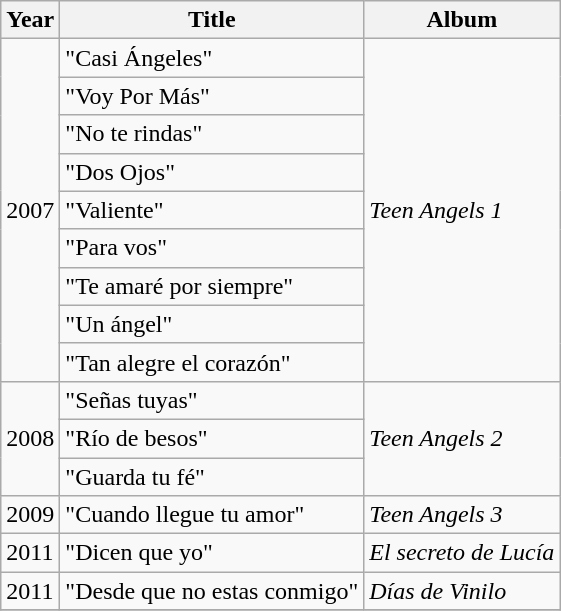<table class="wikitable">
<tr>
<th>Year</th>
<th>Title</th>
<th>Album</th>
</tr>
<tr>
<td align="center" rowspan="9">2007</td>
<td align="left">"Casi Ángeles"</td>
<td align="left" rowspan="9"><em>Teen Angels 1</em></td>
</tr>
<tr>
<td>"Voy Por Más"</td>
</tr>
<tr>
<td>"No te rindas"</td>
</tr>
<tr>
<td>"Dos Ojos"</td>
</tr>
<tr>
<td>"Valiente"</td>
</tr>
<tr>
<td>"Para vos"</td>
</tr>
<tr>
<td>"Te amaré por siempre"</td>
</tr>
<tr>
<td>"Un ángel"</td>
</tr>
<tr>
<td>"Tan alegre el corazón"</td>
</tr>
<tr>
<td align="center" rowspan="3">2008</td>
<td align="left">"Señas tuyas"</td>
<td align="left" rowspan="3"><em>Teen Angels 2</em></td>
</tr>
<tr>
<td align="left">"Río de besos"</td>
</tr>
<tr>
<td align="left">"Guarda tu fé"</td>
</tr>
<tr>
<td>2009</td>
<td>"Cuando llegue tu amor"</td>
<td><em>Teen Angels 3</em></td>
</tr>
<tr>
<td>2011</td>
<td>"Dicen que yo"</td>
<td><em>El secreto de Lucía</em></td>
</tr>
<tr>
<td>2011</td>
<td>"Desde que no estas conmigo"</td>
<td><em>Días de Vinilo</em></td>
</tr>
<tr>
</tr>
</table>
